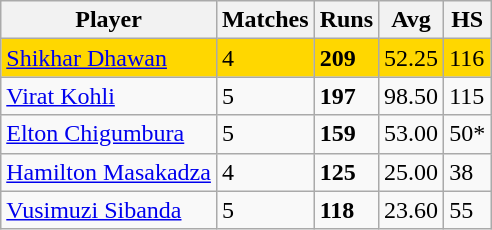<table class="wikitable">
<tr>
<th>Player</th>
<th>Matches</th>
<th>Runs</th>
<th>Avg</th>
<th>HS</th>
</tr>
<tr style="background:gold">
<td> <a href='#'>Shikhar Dhawan</a></td>
<td>4</td>
<td><strong>209</strong></td>
<td>52.25</td>
<td>116</td>
</tr>
<tr>
<td> <a href='#'>Virat Kohli</a></td>
<td>5</td>
<td><strong>197</strong></td>
<td>98.50</td>
<td>115</td>
</tr>
<tr>
<td> <a href='#'>Elton Chigumbura</a></td>
<td>5</td>
<td><strong>159</strong></td>
<td>53.00</td>
<td>50*</td>
</tr>
<tr>
<td> <a href='#'>Hamilton Masakadza</a></td>
<td>4</td>
<td><strong>125</strong></td>
<td>25.00</td>
<td>38</td>
</tr>
<tr>
<td> <a href='#'>Vusimuzi Sibanda</a></td>
<td>5</td>
<td><strong>118</strong></td>
<td>23.60</td>
<td>55</td>
</tr>
</table>
